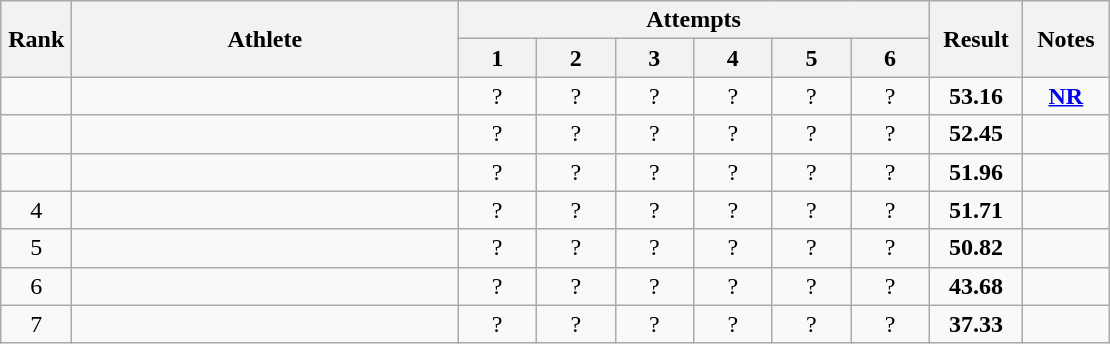<table class="wikitable" style="text-align:center">
<tr>
<th rowspan=2 width=40>Rank</th>
<th rowspan=2 width=250>Athlete</th>
<th colspan=6>Attempts</th>
<th rowspan=2 width=55>Result</th>
<th rowspan=2 width=50>Notes</th>
</tr>
<tr>
<th width=45>1</th>
<th width=45>2</th>
<th width=45>3</th>
<th width=45>4</th>
<th width=45>5</th>
<th width=45>6</th>
</tr>
<tr>
<td></td>
<td align=left></td>
<td>?</td>
<td>?</td>
<td>?</td>
<td>?</td>
<td>?</td>
<td>?</td>
<td><strong>53.16</strong></td>
<td><strong><a href='#'>NR</a></strong></td>
</tr>
<tr>
<td></td>
<td align=left></td>
<td>?</td>
<td>?</td>
<td>?</td>
<td>?</td>
<td>?</td>
<td>?</td>
<td><strong>52.45</strong></td>
<td></td>
</tr>
<tr>
<td></td>
<td align=left></td>
<td>?</td>
<td>?</td>
<td>?</td>
<td>?</td>
<td>?</td>
<td>?</td>
<td><strong>51.96</strong></td>
<td></td>
</tr>
<tr>
<td>4</td>
<td align=left></td>
<td>?</td>
<td>?</td>
<td>?</td>
<td>?</td>
<td>?</td>
<td>?</td>
<td><strong>51.71</strong></td>
<td></td>
</tr>
<tr>
<td>5</td>
<td align=left></td>
<td>?</td>
<td>?</td>
<td>?</td>
<td>?</td>
<td>?</td>
<td>?</td>
<td><strong>50.82</strong></td>
<td></td>
</tr>
<tr>
<td>6</td>
<td align=left></td>
<td>?</td>
<td>?</td>
<td>?</td>
<td>?</td>
<td>?</td>
<td>?</td>
<td><strong>43.68</strong></td>
<td></td>
</tr>
<tr>
<td>7</td>
<td align=left></td>
<td>?</td>
<td>?</td>
<td>?</td>
<td>?</td>
<td>?</td>
<td>?</td>
<td><strong>37.33</strong></td>
<td></td>
</tr>
</table>
